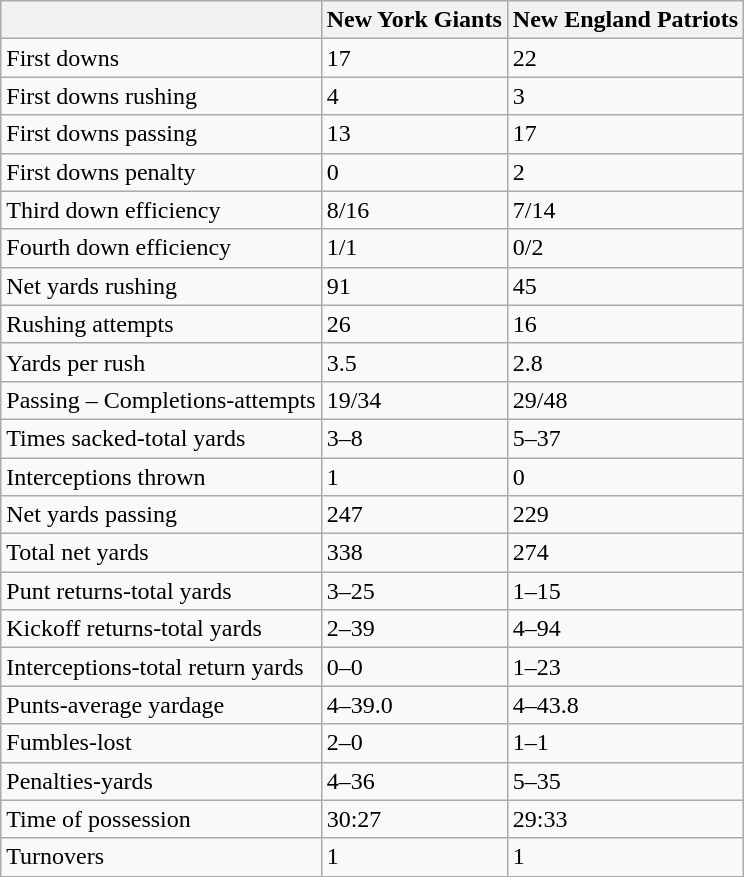<table class="wikitable">
<tr>
<th></th>
<th><strong>New York Giants</strong></th>
<th><strong>New England Patriots</strong></th>
</tr>
<tr>
<td>First downs</td>
<td>17</td>
<td>22</td>
</tr>
<tr>
<td>First downs rushing</td>
<td>4</td>
<td>3</td>
</tr>
<tr>
<td>First downs passing</td>
<td>13</td>
<td>17</td>
</tr>
<tr>
<td>First downs penalty</td>
<td>0</td>
<td>2</td>
</tr>
<tr>
<td>Third down efficiency</td>
<td>8/16</td>
<td>7/14</td>
</tr>
<tr>
<td>Fourth down efficiency</td>
<td>1/1</td>
<td>0/2</td>
</tr>
<tr>
<td>Net yards rushing</td>
<td>91</td>
<td>45</td>
</tr>
<tr>
<td>Rushing attempts</td>
<td>26</td>
<td>16</td>
</tr>
<tr>
<td>Yards per rush</td>
<td>3.5</td>
<td>2.8</td>
</tr>
<tr>
<td>Passing – Completions-attempts</td>
<td>19/34</td>
<td>29/48</td>
</tr>
<tr>
<td>Times sacked-total yards</td>
<td>3–8</td>
<td>5–37</td>
</tr>
<tr>
<td>Interceptions thrown</td>
<td>1</td>
<td>0</td>
</tr>
<tr>
<td>Net yards passing</td>
<td>247</td>
<td>229</td>
</tr>
<tr>
<td>Total net yards</td>
<td>338</td>
<td>274</td>
</tr>
<tr>
<td>Punt returns-total yards</td>
<td>3–25</td>
<td>1–15</td>
</tr>
<tr>
<td>Kickoff returns-total yards</td>
<td>2–39</td>
<td>4–94</td>
</tr>
<tr>
<td>Interceptions-total return yards</td>
<td>0–0</td>
<td>1–23</td>
</tr>
<tr>
<td>Punts-average yardage</td>
<td>4–39.0</td>
<td>4–43.8</td>
</tr>
<tr>
<td>Fumbles-lost</td>
<td>2–0</td>
<td>1–1</td>
</tr>
<tr>
<td>Penalties-yards</td>
<td>4–36</td>
<td>5–35</td>
</tr>
<tr>
<td>Time of possession</td>
<td>30:27</td>
<td>29:33</td>
</tr>
<tr>
<td>Turnovers</td>
<td>1</td>
<td>1</td>
</tr>
</table>
